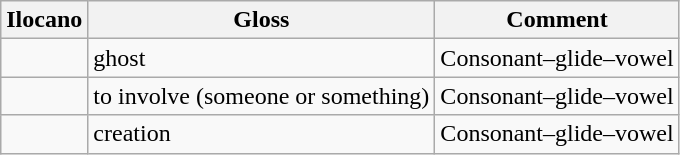<table class="wikitable">
<tr>
<th>Ilocano</th>
<th>Gloss</th>
<th>Comment</th>
</tr>
<tr>
<td></td>
<td>ghost</td>
<td>Consonant–glide–vowel</td>
</tr>
<tr>
<td></td>
<td>to involve (someone or something)</td>
<td>Consonant–glide–vowel</td>
</tr>
<tr>
<td></td>
<td>creation</td>
<td>Consonant–glide–vowel</td>
</tr>
</table>
